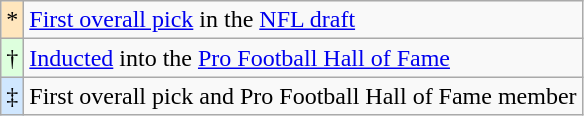<table class="wikitable">
<tr>
<td style="background:#ffe6bd; text-align:center;">*</td>
<td colspan="5"><a href='#'>First overall pick</a> in the <a href='#'>NFL draft</a></td>
</tr>
<tr>
<td style="background:#dfd; text-align:center;">†</td>
<td colspan="5"><a href='#'>Inducted</a> into the <a href='#'>Pro Football Hall of Fame</a></td>
</tr>
<tr>
<td style="background:#d0e7ff; text-align:center;">‡</td>
<td colspan="5">First overall pick and Pro Football Hall of Fame member</td>
</tr>
</table>
